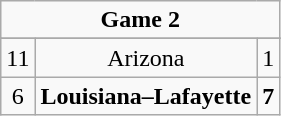<table class="wikitable">
<tr style="text-align:center;">
<td colspan="3"><strong>Game 2</strong></td>
</tr>
<tr style="text-align:center;">
</tr>
<tr style="text-align:center;">
<td>11</td>
<td>Arizona</td>
<td>1</td>
</tr>
<tr style="text-align:center;">
<td>6</td>
<td><strong>Louisiana–Lafayette</strong></td>
<td><strong>7</strong></td>
</tr>
</table>
